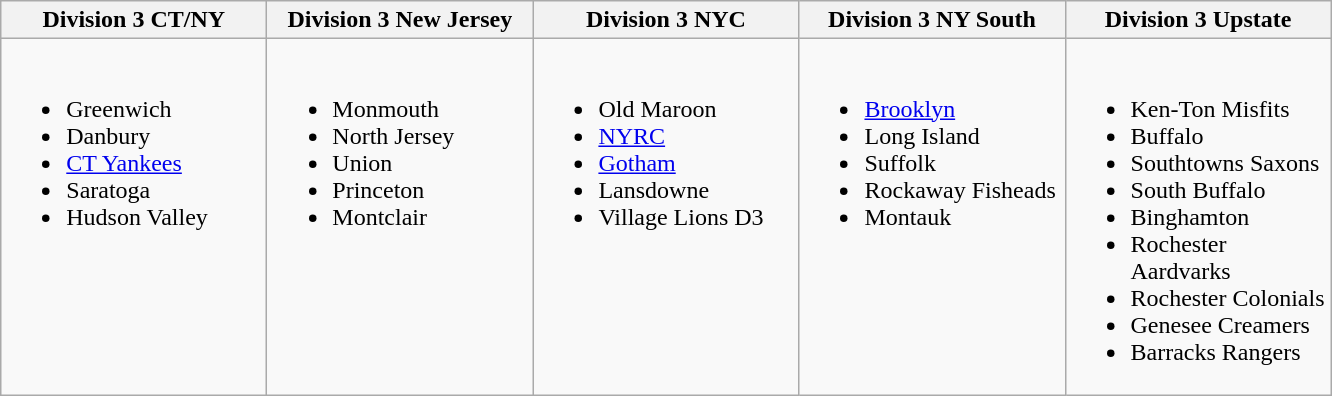<table class="wikitable" style="text-align: left;">
<tr valign="top">
<th>Division 3 CT/NY</th>
<th>Division 3 New Jersey</th>
<th>Division 3 NYC</th>
<th>Division 3 NY South</th>
<th>Division 3 Upstate</th>
</tr>
<tr valign="top">
<td style="width: 170px; text-align:left'"><br><ul><li>Greenwich</li><li>Danbury</li><li><a href='#'>CT Yankees</a></li><li>Saratoga</li><li>Hudson Valley</li></ul></td>
<td style="width: 170px; text-align:left'"><br><ul><li>Monmouth</li><li>North Jersey</li><li>Union</li><li>Princeton</li><li>Montclair</li></ul></td>
<td style="width: 170px; text-align:left'"><br><ul><li>Old Maroon</li><li><a href='#'>NYRC</a></li><li><a href='#'>Gotham</a></li><li>Lansdowne</li><li>Village Lions D3</li></ul></td>
<td style="width: 170px; text-align:left'"><br><ul><li><a href='#'>Brooklyn</a></li><li>Long Island</li><li>Suffolk</li><li>Rockaway Fisheads</li><li>Montauk</li></ul></td>
<td style="width: 170px; text-align:left'"><br><ul><li>Ken-Ton Misfits</li><li>Buffalo</li><li>Southtowns Saxons</li><li>South Buffalo</li><li>Binghamton</li><li>Rochester Aardvarks</li><li>Rochester Colonials</li><li>Genesee Creamers</li><li>Barracks Rangers</li></ul></td>
</tr>
</table>
